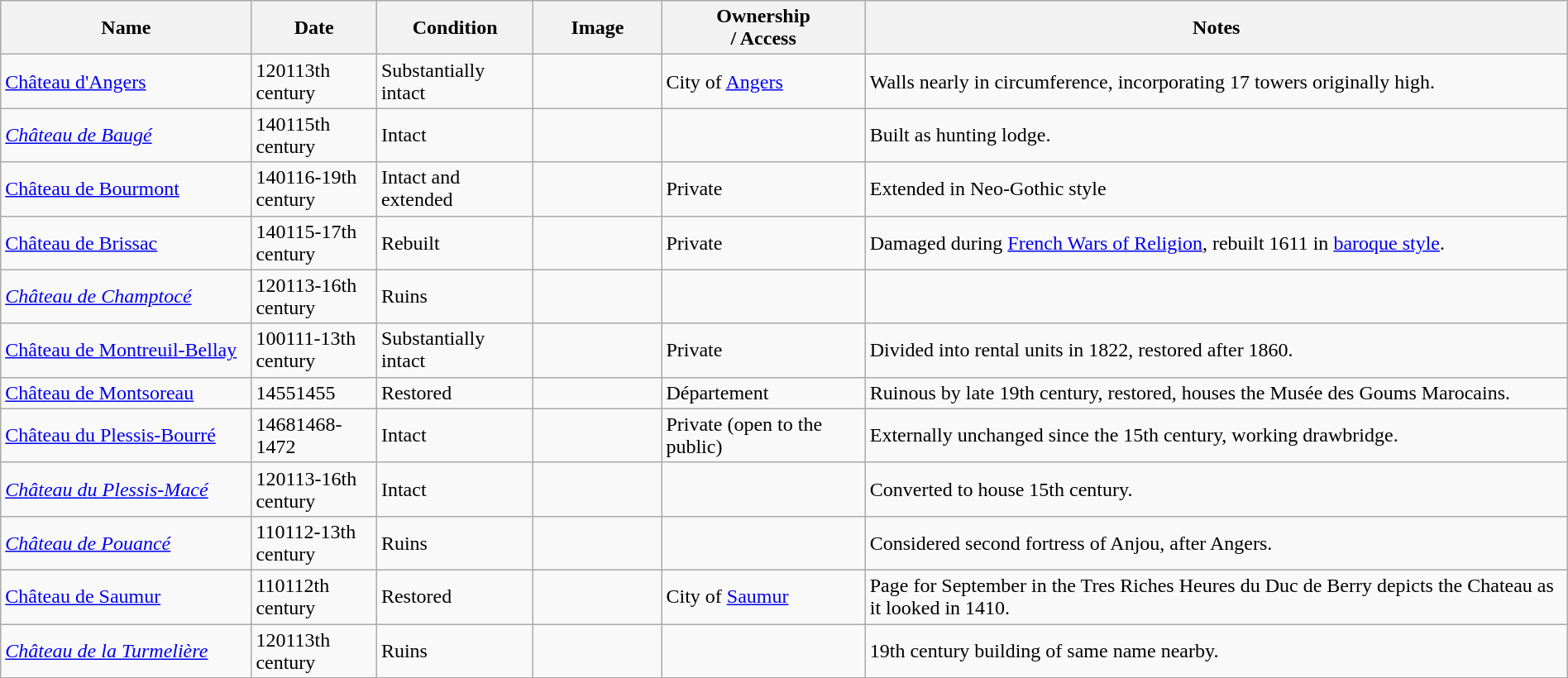<table class="wikitable sortable" width="100%">
<tr>
<th width="16%">Name<br></th>
<th width="8%">Date<br></th>
<th width="10%">Condition<br></th>
<th class="unsortable" width="96px">Image</th>
<th width="13%">Ownership<br>/ Access</th>
<th class="unsortable">Notes</th>
</tr>
<tr>
<td><a href='#'>Château d'Angers</a></td>
<td><span>1201</span>13th century</td>
<td>Substantially intact</td>
<td></td>
<td>City of <a href='#'>Angers</a></td>
<td>Walls nearly  in circumference, incorporating 17 towers originally  high.</td>
</tr>
<tr>
<td><em><a href='#'>Château de Baugé</a></em></td>
<td><span>1401</span>15th century</td>
<td>Intact</td>
<td></td>
<td></td>
<td>Built as hunting lodge.</td>
</tr>
<tr>
<td><a href='#'>Château de Bourmont</a></td>
<td><span>1401</span>16-19th century</td>
<td>Intact and extended</td>
<td></td>
<td>Private</td>
<td>Extended in Neo-Gothic style</td>
</tr>
<tr>
<td><a href='#'>Château de Brissac</a></td>
<td><span>1401</span>15-17th century</td>
<td>Rebuilt</td>
<td></td>
<td>Private</td>
<td>Damaged during <a href='#'>French Wars of Religion</a>, rebuilt 1611 in <a href='#'>baroque style</a>.</td>
</tr>
<tr>
<td><em><a href='#'>Château de Champtocé</a></em></td>
<td><span>1201</span>13-16th century</td>
<td>Ruins</td>
<td></td>
<td></td>
<td></td>
</tr>
<tr>
<td><a href='#'>Château de Montreuil-Bellay</a></td>
<td><span>1001</span>11-13th century</td>
<td>Substantially intact</td>
<td></td>
<td>Private</td>
<td>Divided into rental units in 1822, restored after 1860.</td>
</tr>
<tr>
<td><a href='#'>Château de Montsoreau</a></td>
<td><span>1455</span>1455</td>
<td>Restored</td>
<td></td>
<td>Département</td>
<td>Ruinous by late 19th century, restored, houses the Musée des Goums Marocains.</td>
</tr>
<tr>
<td><a href='#'>Château du Plessis-Bourré</a></td>
<td><span>1468</span>1468-1472</td>
<td>Intact</td>
<td></td>
<td>Private (open to the public)</td>
<td>Externally unchanged since the 15th century, working drawbridge.</td>
</tr>
<tr>
<td><em><a href='#'>Château du Plessis-Macé</a></em></td>
<td><span>1201</span>13-16th century</td>
<td>Intact</td>
<td></td>
<td></td>
<td>Converted to house 15th century.</td>
</tr>
<tr>
<td><em><a href='#'>Château de Pouancé</a></em></td>
<td><span>1101</span>12-13th century</td>
<td>Ruins</td>
<td></td>
<td></td>
<td>Considered second fortress of Anjou, after Angers.</td>
</tr>
<tr>
<td><a href='#'>Château de Saumur</a></td>
<td><span>1101</span>12th century</td>
<td>Restored</td>
<td></td>
<td>City of <a href='#'>Saumur</a></td>
<td>Page for September in the Tres Riches Heures du Duc de Berry depicts the Chateau as it looked in 1410.</td>
</tr>
<tr>
<td><em><a href='#'>Château de la Turmelière</a></em></td>
<td><span>1201</span>13th century</td>
<td>Ruins</td>
<td></td>
<td></td>
<td>19th century building of same name nearby.</td>
</tr>
</table>
